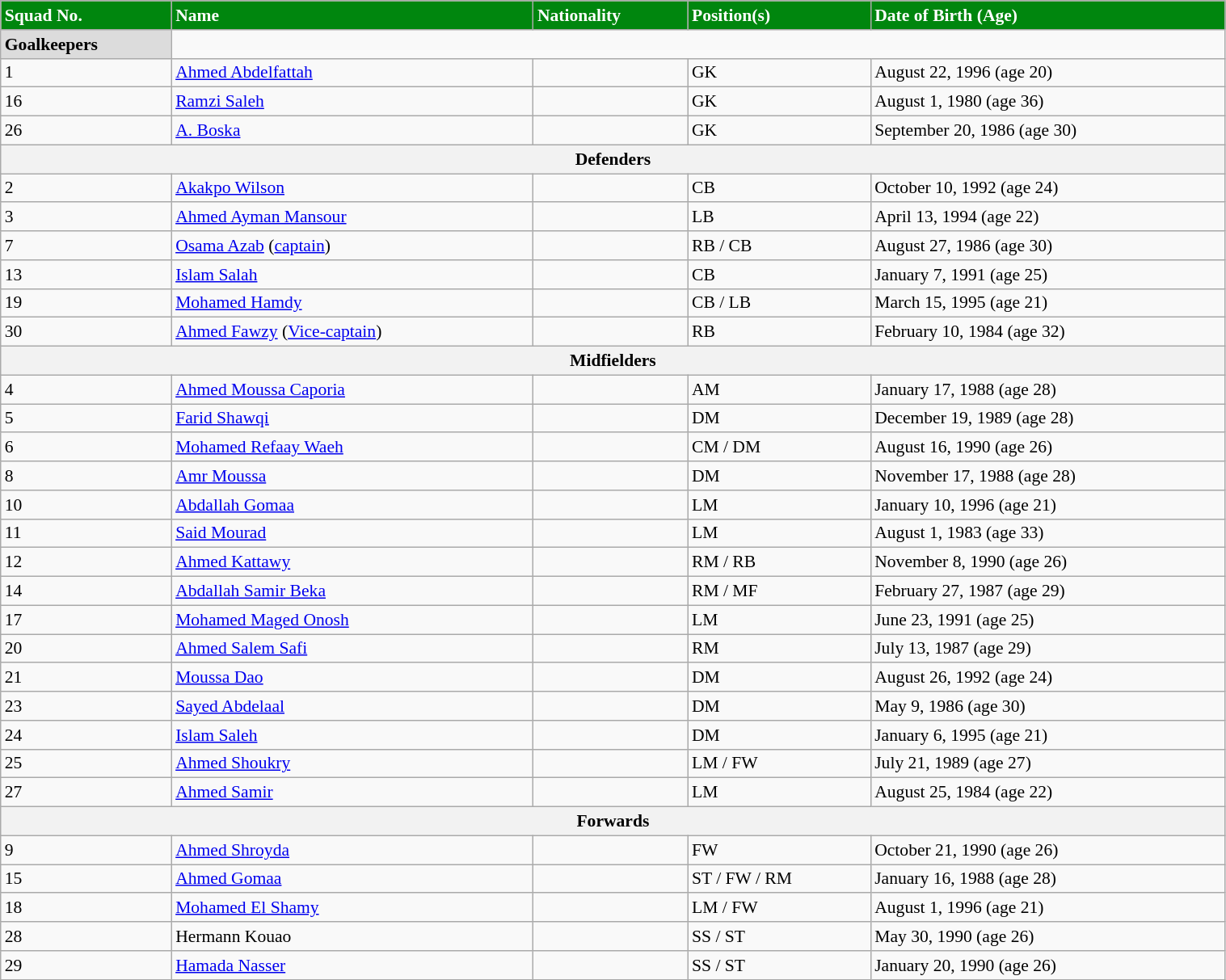<table class="wikitable" style="text-align:left; font-size:90%; width:80%;">
<tr>
<th style="background:#00860E; color:white; text-align:left;">Squad No.</th>
<th style="background:#00860E; color:white; text-align:left;">Name</th>
<th style="background:#00860E; color:white; text-align:left;">Nationality</th>
<th style="background:#00860E; color:white; text-align:left;">Position(s)</th>
<th style="background:#00860E; color:white; text-align:left;">Date of Birth (Age)</th>
</tr>
<tr>
<th colspan="1" style="background:#dcdcdc; text-align:left;">Goalkeepers</th>
</tr>
<tr>
<td>1</td>
<td><a href='#'>Ahmed Abdelfattah</a></td>
<td></td>
<td>GK</td>
<td>August 22, 1996 (age 20)</td>
</tr>
<tr>
<td>16</td>
<td><a href='#'>Ramzi Saleh</a></td>
<td></td>
<td>GK</td>
<td>August 1, 1980 (age 36)</td>
</tr>
<tr>
<td>26</td>
<td><a href='#'>A. Boska</a></td>
<td></td>
<td>GK</td>
<td>September 20, 1986 (age 30)</td>
</tr>
<tr>
<th colspan="5">Defenders</th>
</tr>
<tr>
<td>2</td>
<td><a href='#'>Akakpo Wilson</a></td>
<td></td>
<td>CB</td>
<td>October 10, 1992 (age 24)</td>
</tr>
<tr>
<td>3</td>
<td><a href='#'>Ahmed Ayman Mansour</a></td>
<td></td>
<td>LB</td>
<td>April 13, 1994 (age 22)</td>
</tr>
<tr>
<td>7</td>
<td><a href='#'>Osama Azab</a> (<a href='#'>captain</a>)</td>
<td></td>
<td>RB / CB</td>
<td>August 27, 1986 (age 30)</td>
</tr>
<tr>
<td>13</td>
<td><a href='#'>Islam Salah</a></td>
<td></td>
<td>CB</td>
<td>January 7, 1991 (age 25)</td>
</tr>
<tr>
<td>19</td>
<td><a href='#'>Mohamed Hamdy</a></td>
<td></td>
<td>CB / LB</td>
<td>March 15, 1995 (age 21)</td>
</tr>
<tr>
<td>30</td>
<td><a href='#'>Ahmed Fawzy</a> (<a href='#'>Vice-captain</a>)</td>
<td></td>
<td>RB</td>
<td>February 10, 1984 (age 32)</td>
</tr>
<tr>
<th colspan="5">Midfielders</th>
</tr>
<tr>
<td>4</td>
<td><a href='#'>Ahmed Moussa Caporia</a></td>
<td></td>
<td>AM</td>
<td>January 17, 1988 (age 28)</td>
</tr>
<tr>
<td>5</td>
<td><a href='#'>Farid Shawqi</a></td>
<td></td>
<td>DM</td>
<td>December 19, 1989 (age 28)</td>
</tr>
<tr>
<td>6</td>
<td><a href='#'>Mohamed Refaay Waeh</a></td>
<td></td>
<td>CM / DM</td>
<td>August 16, 1990 (age 26)</td>
</tr>
<tr>
<td>8</td>
<td><a href='#'>Amr Moussa</a></td>
<td></td>
<td>DM</td>
<td>November 17, 1988 (age 28)</td>
</tr>
<tr>
<td>10</td>
<td><a href='#'>Abdallah Gomaa</a></td>
<td></td>
<td>LM</td>
<td>January 10, 1996 (age 21)</td>
</tr>
<tr>
<td>11</td>
<td><a href='#'>Said Mourad</a></td>
<td></td>
<td>LM</td>
<td>August 1, 1983 (age 33)</td>
</tr>
<tr>
<td>12</td>
<td><a href='#'>Ahmed Kattawy</a></td>
<td></td>
<td>RM / RB</td>
<td>November 8, 1990 (age 26)</td>
</tr>
<tr>
<td>14</td>
<td><a href='#'>Abdallah Samir Beka</a></td>
<td></td>
<td>RM / MF</td>
<td>February 27, 1987 (age 29)</td>
</tr>
<tr>
<td>17</td>
<td><a href='#'>Mohamed Maged Onosh</a></td>
<td></td>
<td>LM</td>
<td>June 23, 1991 (age 25)</td>
</tr>
<tr>
<td>20</td>
<td><a href='#'>Ahmed Salem Safi</a></td>
<td></td>
<td>RM</td>
<td>July 13, 1987 (age 29)</td>
</tr>
<tr>
<td>21</td>
<td><a href='#'>Moussa Dao</a></td>
<td></td>
<td>DM</td>
<td>August 26, 1992 (age 24)</td>
</tr>
<tr>
<td>23</td>
<td><a href='#'>Sayed Abdelaal</a></td>
<td></td>
<td>DM</td>
<td>May 9, 1986 (age 30)</td>
</tr>
<tr>
<td>24</td>
<td><a href='#'>Islam Saleh</a></td>
<td></td>
<td>DM</td>
<td>January 6, 1995 (age 21)</td>
</tr>
<tr>
<td>25</td>
<td><a href='#'>Ahmed Shoukry</a></td>
<td></td>
<td>LM / FW</td>
<td>July 21, 1989 (age 27)</td>
</tr>
<tr>
<td>27</td>
<td><a href='#'>Ahmed Samir</a></td>
<td></td>
<td>LM</td>
<td>August 25, 1984 (age 22)</td>
</tr>
<tr>
<th colspan="5">Forwards</th>
</tr>
<tr>
<td>9</td>
<td><a href='#'>Ahmed Shroyda</a></td>
<td></td>
<td>FW</td>
<td>October 21, 1990 (age 26)</td>
</tr>
<tr>
<td>15</td>
<td><a href='#'>Ahmed Gomaa</a></td>
<td></td>
<td>ST / FW / RM</td>
<td>January 16, 1988 (age 28)</td>
</tr>
<tr>
<td>18</td>
<td><a href='#'>Mohamed El Shamy</a></td>
<td></td>
<td>LM / FW</td>
<td>August 1, 1996 (age 21)</td>
</tr>
<tr>
<td>28</td>
<td>Hermann Kouao</td>
<td></td>
<td>SS / ST</td>
<td>May 30, 1990 (age 26)</td>
</tr>
<tr>
<td>29</td>
<td><a href='#'>Hamada Nasser</a></td>
<td></td>
<td>SS / ST</td>
<td>January 20, 1990 (age 26)</td>
</tr>
</table>
